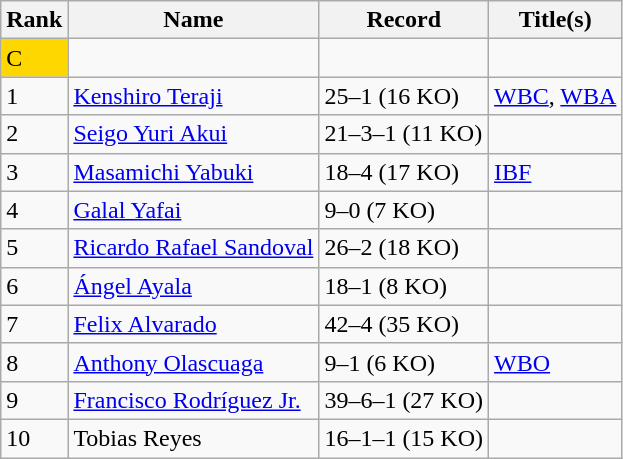<table class="wikitable">
<tr>
<th>Rank</th>
<th>Name</th>
<th>Record</th>
<th>Title(s)</th>
</tr>
<tr>
<td bgcolor=gold>C</td>
<td></td>
<td></td>
<td></td>
</tr>
<tr>
<td>1</td>
<td><a href='#'>Kenshiro Teraji</a></td>
<td>25–1 (16 KO)</td>
<td><a href='#'>WBC</a>, <a href='#'>WBA</a></td>
</tr>
<tr>
<td>2</td>
<td><a href='#'>Seigo Yuri Akui</a></td>
<td>21–3–1 (11 KO)</td>
<td></td>
</tr>
<tr>
<td>3</td>
<td><a href='#'>Masamichi Yabuki</a></td>
<td>18–4 (17 KO)</td>
<td><a href='#'>IBF</a></td>
</tr>
<tr>
<td>4</td>
<td><a href='#'>Galal Yafai</a></td>
<td>9–0 (7 KO)</td>
<td></td>
</tr>
<tr>
<td>5</td>
<td><a href='#'>Ricardo Rafael Sandoval</a></td>
<td>26–2 (18 KO)</td>
<td></td>
</tr>
<tr>
<td>6</td>
<td><a href='#'>Ángel Ayala</a></td>
<td>18–1 (8 KO)</td>
<td></td>
</tr>
<tr>
<td>7</td>
<td><a href='#'>Felix Alvarado</a></td>
<td>42–4 (35 KO)</td>
<td></td>
</tr>
<tr>
<td>8</td>
<td><a href='#'>Anthony Olascuaga</a></td>
<td>9–1 (6 KO)</td>
<td><a href='#'>WBO</a></td>
</tr>
<tr>
<td>9</td>
<td><a href='#'>Francisco Rodríguez Jr.</a></td>
<td>39–6–1 (27 KO)</td>
<td></td>
</tr>
<tr>
<td>10</td>
<td>Tobias Reyes</td>
<td>16–1–1 (15 KO)</td>
<td></td>
</tr>
</table>
